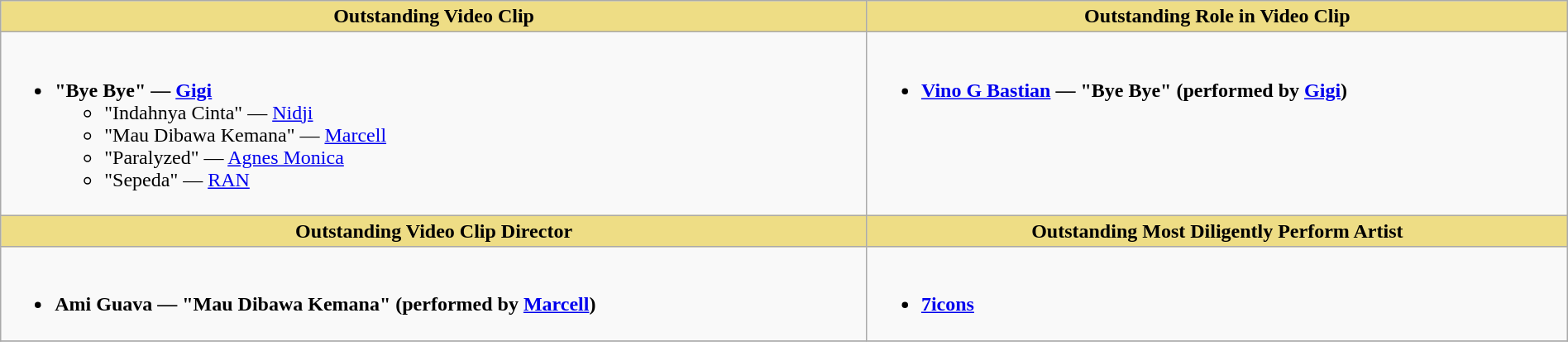<table class="wikitable" style="width:100%;">
<tr>
<th style="background:#EEDD85; width=50%">Outstanding Video Clip</th>
<th style="background:#EEDD85; width=50%">Outstanding Role in Video Clip</th>
</tr>
<tr>
<td valign= "top"><br><ul><li><strong>"Bye Bye" — <a href='#'>Gigi</a></strong><ul><li>"Indahnya Cinta" — <a href='#'>Nidji</a></li><li>"Mau Dibawa Kemana" — <a href='#'>Marcell</a></li><li>"Paralyzed" — <a href='#'>Agnes Monica</a></li><li>"Sepeda" — <a href='#'>RAN</a></li></ul></li></ul></td>
<td valign= "top"><br><ul><li><strong><a href='#'>Vino G Bastian</a> — "Bye Bye" (performed by <a href='#'>Gigi</a>)</strong></li></ul></td>
</tr>
<tr>
<th style="background:#EEDD85; width=50%">Outstanding Video Clip Director</th>
<th style="background:#EEDD85; width=50%">Outstanding Most Diligently Perform Artist</th>
</tr>
<tr>
<td valign= "top"><br><ul><li><strong>Ami Guava — "Mau Dibawa Kemana" (performed by <a href='#'>Marcell</a>)</strong></li></ul></td>
<td valign= "top"><br><ul><li><strong><a href='#'>7icons</a></strong></li></ul></td>
</tr>
<tr>
</tr>
</table>
